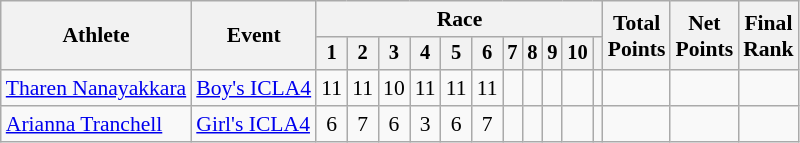<table class="wikitable" style="font-size:90%">
<tr>
<th rowspan=2>Athlete</th>
<th rowspan=2>Event</th>
<th colspan=11>Race</th>
<th rowspan=2>Total<br>Points</th>
<th rowspan=2>Net<br>Points</th>
<th rowspan=2>Final<br>Rank</th>
</tr>
<tr style="font-size:95%">
<th>1</th>
<th>2</th>
<th>3</th>
<th>4</th>
<th>5</th>
<th>6</th>
<th>7</th>
<th>8</th>
<th>9</th>
<th>10</th>
<th></th>
</tr>
<tr align=center>
<td align=left><a href='#'>Tharen Nanayakkara</a></td>
<td align=left><a href='#'>Boy's ICLA4</a></td>
<td>11</td>
<td>11</td>
<td>10</td>
<td>11</td>
<td>11</td>
<td>11</td>
<td></td>
<td></td>
<td></td>
<td></td>
<td></td>
<td></td>
<td></td>
<td></td>
</tr>
<tr align=center>
<td align=left><a href='#'>Arianna Tranchell</a></td>
<td align=left><a href='#'>Girl's ICLA4</a></td>
<td>6</td>
<td>7</td>
<td>6</td>
<td>3</td>
<td>6</td>
<td>7</td>
<td></td>
<td></td>
<td></td>
<td></td>
<td></td>
<td></td>
<td></td>
<td></td>
</tr>
</table>
